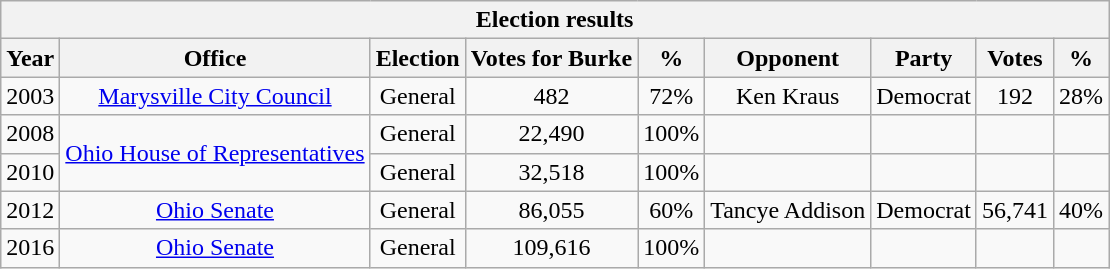<table class="wikitable" style="text-align: center;">
<tr>
<th colspan=12>Election results</th>
</tr>
<tr>
<th>Year</th>
<th>Office</th>
<th>Election</th>
<th>Votes for Burke</th>
<th>%</th>
<th>Opponent</th>
<th>Party</th>
<th>Votes</th>
<th>%</th>
</tr>
<tr>
<td>2003</td>
<td><a href='#'>Marysville City Council</a></td>
<td>General</td>
<td>482</td>
<td>72%</td>
<td>Ken Kraus</td>
<td>Democrat</td>
<td>192</td>
<td>28%</td>
</tr>
<tr |->
<td>2008</td>
<td rowspan=2><a href='#'>Ohio House of Representatives</a></td>
<td>General</td>
<td>22,490</td>
<td>100%</td>
<td></td>
<td></td>
<td></td>
<td></td>
</tr>
<tr>
<td>2010</td>
<td>General</td>
<td>32,518</td>
<td>100%</td>
<td></td>
<td></td>
<td></td>
<td></td>
</tr>
<tr |->
<td>2012</td>
<td><a href='#'>Ohio Senate</a></td>
<td>General</td>
<td>86,055</td>
<td>60%</td>
<td>Tancye Addison</td>
<td>Democrat</td>
<td>56,741</td>
<td>40%</td>
</tr>
<tr>
<td>2016</td>
<td><a href='#'>Ohio Senate</a></td>
<td>General</td>
<td>109,616</td>
<td>100%</td>
<td></td>
<td></td>
<td></td>
<td></td>
</tr>
</table>
